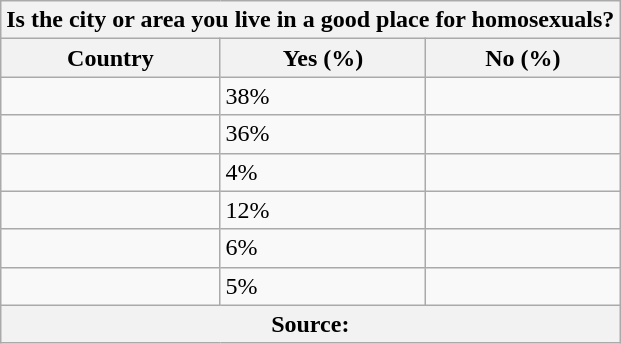<table class="wikitable sortable">
<tr>
<th colspan="3">Is the city or area you live in a good place for homosexuals?</th>
</tr>
<tr>
<th>Country</th>
<th>Yes (%)</th>
<th>No (%)</th>
</tr>
<tr>
<td></td>
<td>38%</td>
<td></td>
</tr>
<tr>
<td></td>
<td>36%</td>
<td></td>
</tr>
<tr>
<td></td>
<td>4%</td>
<td></td>
</tr>
<tr>
<td></td>
<td>12%</td>
<td></td>
</tr>
<tr>
<td></td>
<td>6%</td>
<td></td>
</tr>
<tr>
<td></td>
<td>5%</td>
<td></td>
</tr>
<tr>
<th colspan="3">Source: </th>
</tr>
</table>
